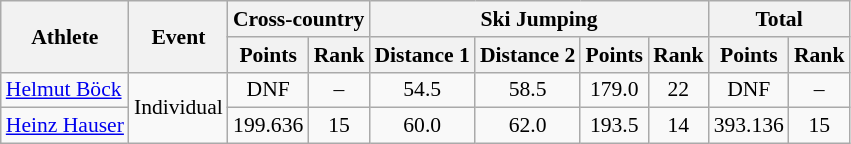<table class="wikitable" style="font-size:90%">
<tr>
<th rowspan="2">Athlete</th>
<th rowspan="2">Event</th>
<th colspan="2">Cross-country</th>
<th colspan="4">Ski Jumping</th>
<th colspan="2">Total</th>
</tr>
<tr>
<th>Points</th>
<th>Rank</th>
<th>Distance 1</th>
<th>Distance 2</th>
<th>Points</th>
<th>Rank</th>
<th>Points</th>
<th>Rank</th>
</tr>
<tr>
<td><a href='#'>Helmut Böck</a></td>
<td rowspan="4">Individual</td>
<td align="center">DNF</td>
<td align="center">–</td>
<td align="center">54.5</td>
<td align="center">58.5</td>
<td align="center">179.0</td>
<td align="center">22</td>
<td align="center">DNF</td>
<td align="center">–</td>
</tr>
<tr>
<td><a href='#'>Heinz Hauser</a></td>
<td align="center">199.636</td>
<td align="center">15</td>
<td align="center">60.0</td>
<td align="center">62.0</td>
<td align="center">193.5</td>
<td align="center">14</td>
<td align="center">393.136</td>
<td align="center">15</td>
</tr>
</table>
